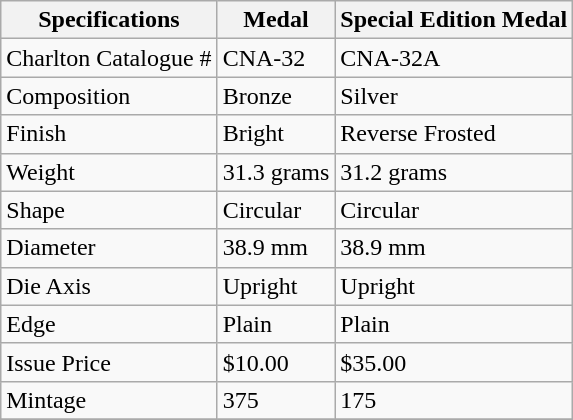<table class="wikitable">
<tr>
<th>Specifications</th>
<th>Medal</th>
<th>Special Edition Medal</th>
</tr>
<tr>
<td>Charlton Catalogue #</td>
<td>CNA-32</td>
<td>CNA-32A</td>
</tr>
<tr>
<td>Composition</td>
<td>Bronze</td>
<td>Silver</td>
</tr>
<tr>
<td>Finish</td>
<td>Bright</td>
<td>Reverse Frosted</td>
</tr>
<tr>
<td>Weight</td>
<td>31.3 grams</td>
<td>31.2 grams</td>
</tr>
<tr>
<td>Shape</td>
<td>Circular</td>
<td>Circular</td>
</tr>
<tr>
<td>Diameter</td>
<td>38.9 mm</td>
<td>38.9 mm</td>
</tr>
<tr>
<td>Die Axis</td>
<td>Upright</td>
<td>Upright</td>
</tr>
<tr>
<td>Edge</td>
<td>Plain</td>
<td>Plain</td>
</tr>
<tr>
<td>Issue Price</td>
<td>$10.00</td>
<td>$35.00</td>
</tr>
<tr>
<td>Mintage</td>
<td>375</td>
<td>175</td>
</tr>
<tr>
</tr>
</table>
